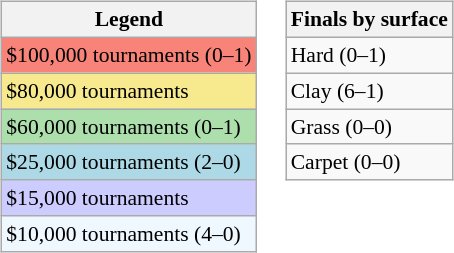<table>
<tr valign=top>
<td><br><table class="wikitable" style="font-size:90%;">
<tr>
<th>Legend</th>
</tr>
<tr style="background:#f88379;">
<td>$100,000 tournaments (0–1)</td>
</tr>
<tr bgcolor=f7e98e>
<td>$80,000 tournaments</td>
</tr>
<tr style="background:#addfad;">
<td>$60,000 tournaments (0–1)</td>
</tr>
<tr style="background:lightblue;">
<td>$25,000 tournaments (2–0)</td>
</tr>
<tr bgcolor=#ccf>
<td>$15,000 tournaments</td>
</tr>
<tr style="background:#f0f8ff;">
<td>$10,000 tournaments (4–0)</td>
</tr>
</table>
</td>
<td><br><table class="wikitable" style="font-size:90%;">
<tr>
<th>Finals by surface</th>
</tr>
<tr>
<td>Hard (0–1)</td>
</tr>
<tr>
<td>Clay (6–1)</td>
</tr>
<tr>
<td>Grass (0–0)</td>
</tr>
<tr>
<td>Carpet (0–0)</td>
</tr>
</table>
</td>
</tr>
</table>
